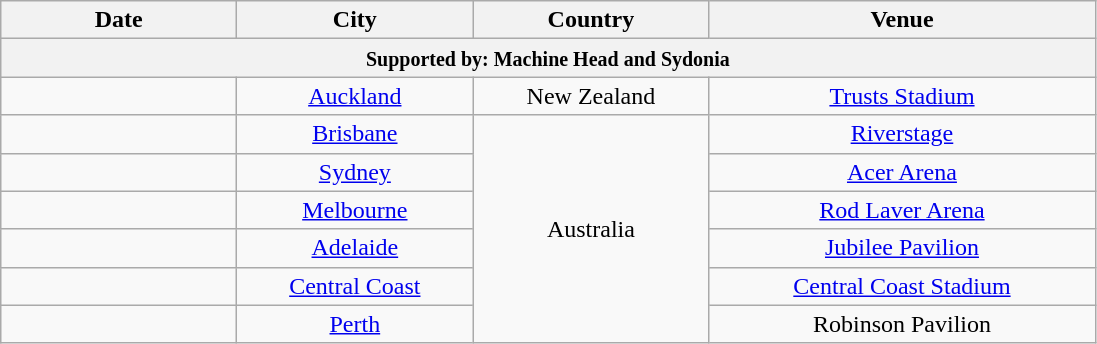<table class="wikitable" style="text-align:center;">
<tr>
<th width="150">Date</th>
<th width="150">City</th>
<th width="150">Country</th>
<th width="250">Venue</th>
</tr>
<tr>
<th colspan="4"><small>Supported by: Machine Head and Sydonia</small></th>
</tr>
<tr>
<td></td>
<td><a href='#'>Auckland</a></td>
<td>New Zealand</td>
<td><a href='#'>Trusts Stadium</a></td>
</tr>
<tr>
<td></td>
<td><a href='#'>Brisbane</a></td>
<td rowspan="6">Australia</td>
<td><a href='#'>Riverstage</a></td>
</tr>
<tr>
<td></td>
<td><a href='#'>Sydney</a></td>
<td><a href='#'>Acer Arena</a></td>
</tr>
<tr>
<td></td>
<td><a href='#'>Melbourne</a></td>
<td><a href='#'>Rod Laver Arena</a></td>
</tr>
<tr>
<td></td>
<td><a href='#'>Adelaide</a></td>
<td><a href='#'>Jubilee Pavilion</a></td>
</tr>
<tr>
<td></td>
<td><a href='#'>Central Coast</a></td>
<td><a href='#'>Central Coast Stadium</a></td>
</tr>
<tr>
<td></td>
<td><a href='#'>Perth</a></td>
<td>Robinson Pavilion</td>
</tr>
</table>
